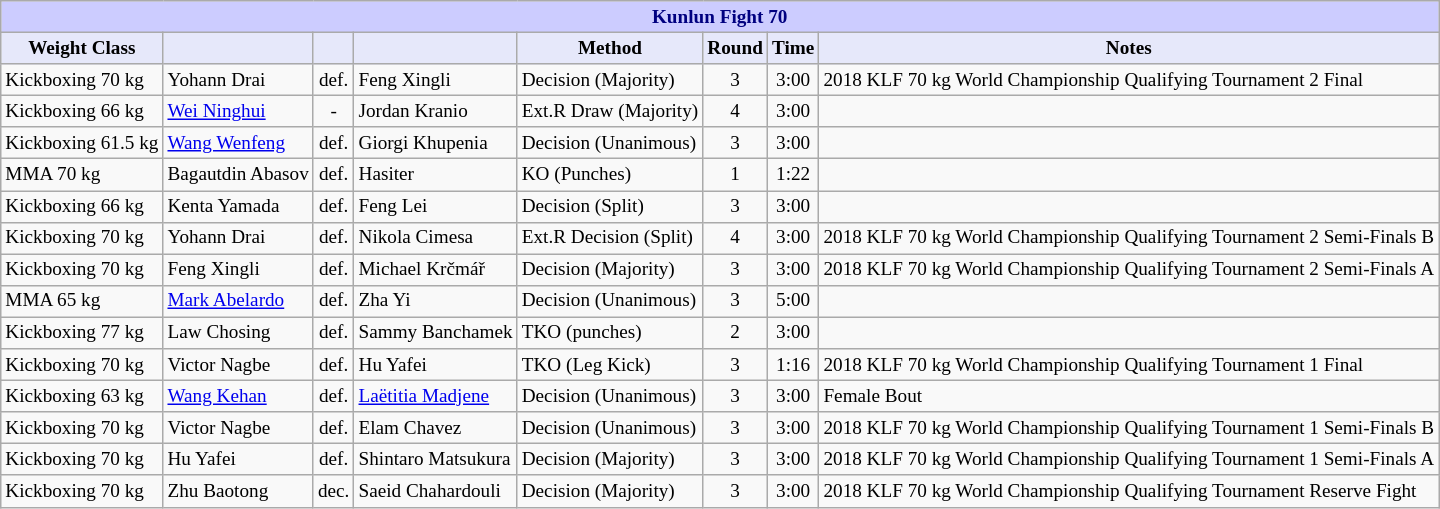<table class="wikitable" style="font-size: 80%;">
<tr>
<th colspan="8" style="background-color: #ccf; color: #000080; text-align: center;"><strong>Kunlun Fight 70</strong></th>
</tr>
<tr>
<th colspan="1" style="background-color: #E6E8FA; color: #000000; text-align: center;">Weight Class</th>
<th colspan="1" style="background-color: #E6E8FA; color: #000000; text-align: center;"></th>
<th colspan="1" style="background-color: #E6E8FA; color: #000000; text-align: center;"></th>
<th colspan="1" style="background-color: #E6E8FA; color: #000000; text-align: center;"></th>
<th colspan="1" style="background-color: #E6E8FA; color: #000000; text-align: center;">Method</th>
<th colspan="1" style="background-color: #E6E8FA; color: #000000; text-align: center;">Round</th>
<th colspan="1" style="background-color: #E6E8FA; color: #000000; text-align: center;">Time</th>
<th colspan="1" style="background-color: #E6E8FA; color: #000000; text-align: center;">Notes</th>
</tr>
<tr>
<td>Kickboxing 70 kg</td>
<td> Yohann Drai</td>
<td align=center>def.</td>
<td> Feng Xingli</td>
<td>Decision (Majority)</td>
<td align=center>3</td>
<td align=center>3:00</td>
<td>2018 KLF 70 kg World Championship Qualifying Tournament 2 Final</td>
</tr>
<tr>
<td>Kickboxing 66 kg</td>
<td> <a href='#'>Wei Ninghui</a></td>
<td align=center>-</td>
<td> Jordan Kranio</td>
<td>Ext.R Draw (Majority)</td>
<td align=center>4</td>
<td align=center>3:00</td>
<td></td>
</tr>
<tr>
<td>Kickboxing 61.5 kg</td>
<td> <a href='#'>Wang Wenfeng</a></td>
<td align=center>def.</td>
<td> Giorgi Khupenia</td>
<td>Decision (Unanimous)</td>
<td align=center>3</td>
<td align=center>3:00</td>
<td></td>
</tr>
<tr>
<td>MMA 70 kg</td>
<td> Bagautdin Abasov</td>
<td align=center>def.</td>
<td> Hasiter</td>
<td>KO (Punches)</td>
<td align=center>1</td>
<td align=center>1:22</td>
<td></td>
</tr>
<tr>
<td>Kickboxing 66 kg</td>
<td> Kenta Yamada</td>
<td align=center>def.</td>
<td> Feng Lei</td>
<td>Decision (Split)</td>
<td align=center>3</td>
<td align=center>3:00</td>
<td></td>
</tr>
<tr>
<td>Kickboxing 70 kg</td>
<td> Yohann Drai</td>
<td align=center>def.</td>
<td> Nikola Cimesa</td>
<td>Ext.R Decision (Split)</td>
<td align=center>4</td>
<td align=center>3:00</td>
<td>2018 KLF 70 kg World Championship Qualifying Tournament 2 Semi-Finals B</td>
</tr>
<tr>
<td>Kickboxing 70 kg</td>
<td> Feng Xingli</td>
<td align=center>def.</td>
<td> Michael Krčmář</td>
<td>Decision (Majority)</td>
<td align=center>3</td>
<td align=center>3:00</td>
<td>2018 KLF 70 kg World Championship Qualifying Tournament 2 Semi-Finals A</td>
</tr>
<tr>
<td>MMA 65 kg</td>
<td> <a href='#'>Mark Abelardo</a></td>
<td align=center>def.</td>
<td> Zha Yi</td>
<td>Decision (Unanimous)</td>
<td align=center>3</td>
<td align=center>5:00</td>
<td></td>
</tr>
<tr>
<td>Kickboxing 77 kg</td>
<td> Law Chosing</td>
<td align=center>def.</td>
<td> Sammy Banchamek</td>
<td>TKO (punches)</td>
<td align=center>2</td>
<td align=center>3:00</td>
<td></td>
</tr>
<tr>
<td>Kickboxing 70 kg</td>
<td> Victor Nagbe</td>
<td align=center>def.</td>
<td> Hu Yafei</td>
<td>TKO (Leg Kick)</td>
<td align=center>3</td>
<td align=center>1:16</td>
<td>2018 KLF 70 kg World Championship Qualifying Tournament 1 Final</td>
</tr>
<tr>
<td>Kickboxing 63 kg</td>
<td> <a href='#'>Wang Kehan</a></td>
<td align=center>def.</td>
<td> <a href='#'>Laëtitia Madjene</a></td>
<td>Decision (Unanimous)</td>
<td align=center>3</td>
<td align=center>3:00</td>
<td>Female Bout</td>
</tr>
<tr>
<td>Kickboxing 70 kg</td>
<td> Victor Nagbe</td>
<td align=center>def.</td>
<td> Elam Chavez</td>
<td>Decision (Unanimous)</td>
<td align=center>3</td>
<td align=center>3:00</td>
<td>2018 KLF 70 kg World Championship Qualifying Tournament 1 Semi-Finals B</td>
</tr>
<tr>
<td>Kickboxing 70 kg</td>
<td> Hu Yafei</td>
<td align=center>def.</td>
<td> Shintaro Matsukura</td>
<td>Decision (Majority)</td>
<td align=center>3</td>
<td align=center>3:00</td>
<td>2018 KLF 70 kg World Championship Qualifying Tournament 1 Semi-Finals A</td>
</tr>
<tr>
<td>Kickboxing 70 kg</td>
<td> Zhu Baotong</td>
<td align=center>dec.</td>
<td> Saeid Chahardouli</td>
<td>Decision (Majority)</td>
<td align=center>3</td>
<td align=center>3:00</td>
<td>2018 KLF 70 kg World Championship Qualifying Tournament Reserve Fight</td>
</tr>
</table>
